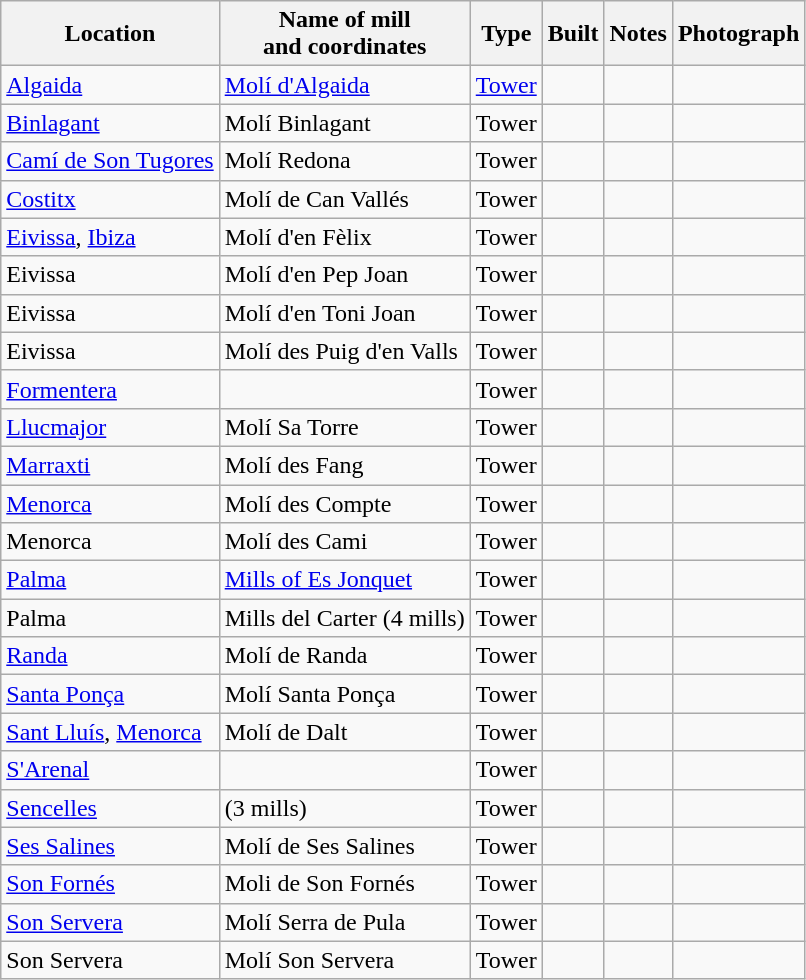<table class="wikitable">
<tr>
<th>Location</th>
<th>Name of mill<br>and coordinates</th>
<th>Type</th>
<th>Built</th>
<th>Notes</th>
<th>Photograph</th>
</tr>
<tr>
<td><a href='#'>Algaida</a></td>
<td><a href='#'>Molí d'Algaida</a></td>
<td><a href='#'>Tower</a></td>
<td></td>
<td></td>
<td></td>
</tr>
<tr>
<td><a href='#'>Binlagant</a></td>
<td>Molí Binlagant</td>
<td>Tower</td>
<td></td>
<td></td>
<td></td>
</tr>
<tr>
<td><a href='#'>Camí de Son Tugores</a></td>
<td>Molí Redona</td>
<td>Tower</td>
<td></td>
<td></td>
<td></td>
</tr>
<tr>
<td><a href='#'>Costitx</a></td>
<td>Molí de Can Vallés</td>
<td>Tower</td>
<td></td>
<td></td>
<td></td>
</tr>
<tr>
<td><a href='#'>Eivissa</a>, <a href='#'>Ibiza</a></td>
<td>Molí d'en Fèlix</td>
<td>Tower</td>
<td></td>
<td></td>
<td></td>
</tr>
<tr>
<td>Eivissa</td>
<td>Molí d'en Pep Joan</td>
<td>Tower</td>
<td></td>
<td></td>
<td></td>
</tr>
<tr>
<td>Eivissa</td>
<td>Molí d'en Toni Joan</td>
<td>Tower</td>
<td></td>
<td></td>
<td></td>
</tr>
<tr>
<td>Eivissa</td>
<td>Molí des Puig d'en Valls</td>
<td>Tower</td>
<td></td>
<td></td>
<td></td>
</tr>
<tr>
<td><a href='#'>Formentera</a></td>
<td></td>
<td>Tower</td>
<td></td>
<td></td>
<td></td>
</tr>
<tr>
<td><a href='#'>Llucmajor</a></td>
<td>Molí Sa Torre</td>
<td>Tower</td>
<td></td>
<td></td>
<td></td>
</tr>
<tr>
<td><a href='#'>Marraxti</a></td>
<td>Molí des Fang</td>
<td>Tower</td>
<td></td>
<td></td>
<td></td>
</tr>
<tr>
<td><a href='#'>Menorca</a></td>
<td>Molí des Compte</td>
<td>Tower</td>
<td></td>
<td></td>
<td></td>
</tr>
<tr>
<td>Menorca</td>
<td>Molí des Cami</td>
<td>Tower</td>
<td></td>
<td></td>
<td></td>
</tr>
<tr>
<td><a href='#'>Palma</a></td>
<td><a href='#'>Mills of Es Jonquet</a></td>
<td>Tower</td>
<td></td>
<td></td>
<td></td>
</tr>
<tr>
<td>Palma</td>
<td>Mills del Carter (4 mills)</td>
<td>Tower</td>
<td></td>
<td></td>
<td></td>
</tr>
<tr>
<td><a href='#'>Randa</a></td>
<td>Molí de Randa</td>
<td>Tower</td>
<td></td>
<td></td>
<td></td>
</tr>
<tr>
<td><a href='#'>Santa Ponça</a></td>
<td>Molí Santa Ponça</td>
<td>Tower</td>
<td></td>
<td></td>
<td></td>
</tr>
<tr>
<td><a href='#'>Sant Lluís</a>, <a href='#'>Menorca</a></td>
<td>Molí de Dalt</td>
<td>Tower</td>
<td></td>
<td></td>
<td></td>
</tr>
<tr>
<td><a href='#'>S'Arenal</a></td>
<td></td>
<td>Tower</td>
<td></td>
<td></td>
<td></td>
</tr>
<tr>
<td><a href='#'>Sencelles</a></td>
<td>(3 mills)</td>
<td>Tower</td>
<td></td>
<td></td>
<td></td>
</tr>
<tr>
<td><a href='#'>Ses Salines</a></td>
<td>Molí de Ses Salines</td>
<td>Tower</td>
<td></td>
<td></td>
<td></td>
</tr>
<tr>
<td><a href='#'>Son Fornés</a></td>
<td>Moli de Son Fornés</td>
<td>Tower</td>
<td></td>
<td></td>
<td></td>
</tr>
<tr>
<td><a href='#'>Son Servera</a></td>
<td>Molí Serra de Pula</td>
<td>Tower</td>
<td></td>
<td></td>
<td></td>
</tr>
<tr>
<td>Son Servera</td>
<td>Molí Son Servera</td>
<td>Tower</td>
<td></td>
<td></td>
<td></td>
</tr>
</table>
